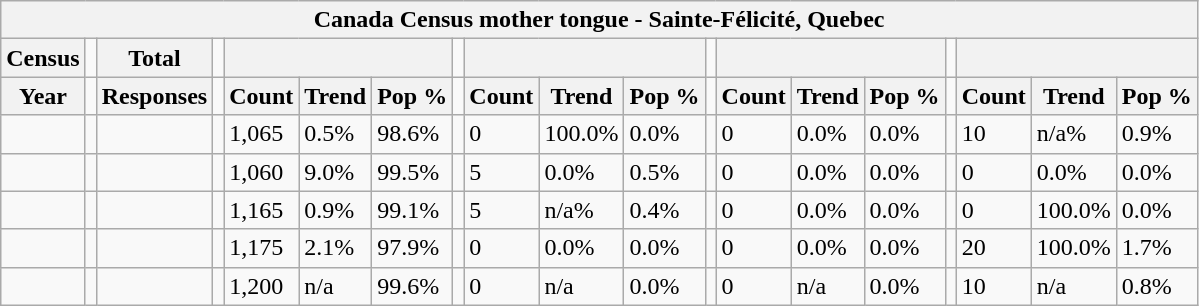<table class="wikitable">
<tr>
<th colspan="19">Canada Census mother tongue - Sainte-Félicité, Quebec</th>
</tr>
<tr>
<th>Census</th>
<td></td>
<th>Total</th>
<td colspan="1"></td>
<th colspan="3"></th>
<td colspan="1"></td>
<th colspan="3"></th>
<td colspan="1"></td>
<th colspan="3"></th>
<td colspan="1"></td>
<th colspan="3"></th>
</tr>
<tr>
<th>Year</th>
<td></td>
<th>Responses</th>
<td></td>
<th>Count</th>
<th>Trend</th>
<th>Pop %</th>
<td></td>
<th>Count</th>
<th>Trend</th>
<th>Pop %</th>
<td></td>
<th>Count</th>
<th>Trend</th>
<th>Pop %</th>
<td></td>
<th>Count</th>
<th>Trend</th>
<th>Pop %</th>
</tr>
<tr>
<td></td>
<td></td>
<td></td>
<td></td>
<td>1,065</td>
<td> 0.5%</td>
<td>98.6%</td>
<td></td>
<td>0</td>
<td> 100.0%</td>
<td>0.0%</td>
<td></td>
<td>0</td>
<td> 0.0%</td>
<td>0.0%</td>
<td></td>
<td>10</td>
<td> n/a%</td>
<td>0.9%</td>
</tr>
<tr>
<td></td>
<td></td>
<td></td>
<td></td>
<td>1,060</td>
<td> 9.0%</td>
<td>99.5%</td>
<td></td>
<td>5</td>
<td> 0.0%</td>
<td>0.5%</td>
<td></td>
<td>0</td>
<td> 0.0%</td>
<td>0.0%</td>
<td></td>
<td>0</td>
<td> 0.0%</td>
<td>0.0%</td>
</tr>
<tr>
<td></td>
<td></td>
<td></td>
<td></td>
<td>1,165</td>
<td> 0.9%</td>
<td>99.1%</td>
<td></td>
<td>5</td>
<td> n/a%</td>
<td>0.4%</td>
<td></td>
<td>0</td>
<td> 0.0%</td>
<td>0.0%</td>
<td></td>
<td>0</td>
<td> 100.0%</td>
<td>0.0%</td>
</tr>
<tr>
<td></td>
<td></td>
<td></td>
<td></td>
<td>1,175</td>
<td> 2.1%</td>
<td>97.9%</td>
<td></td>
<td>0</td>
<td> 0.0%</td>
<td>0.0%</td>
<td></td>
<td>0</td>
<td> 0.0%</td>
<td>0.0%</td>
<td></td>
<td>20</td>
<td> 100.0%</td>
<td>1.7%</td>
</tr>
<tr>
<td></td>
<td></td>
<td></td>
<td></td>
<td>1,200</td>
<td>n/a</td>
<td>99.6%</td>
<td></td>
<td>0</td>
<td>n/a</td>
<td>0.0%</td>
<td></td>
<td>0</td>
<td>n/a</td>
<td>0.0%</td>
<td></td>
<td>10</td>
<td>n/a</td>
<td>0.8%</td>
</tr>
</table>
